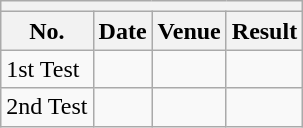<table class="wikitable">
<tr>
<th colspan="4"></th>
</tr>
<tr>
<th>No.</th>
<th>Date</th>
<th>Venue</th>
<th>Result</th>
</tr>
<tr>
<td>1st Test</td>
<td></td>
<td></td>
<td></td>
</tr>
<tr>
<td>2nd Test</td>
<td></td>
<td></td>
<td></td>
</tr>
</table>
